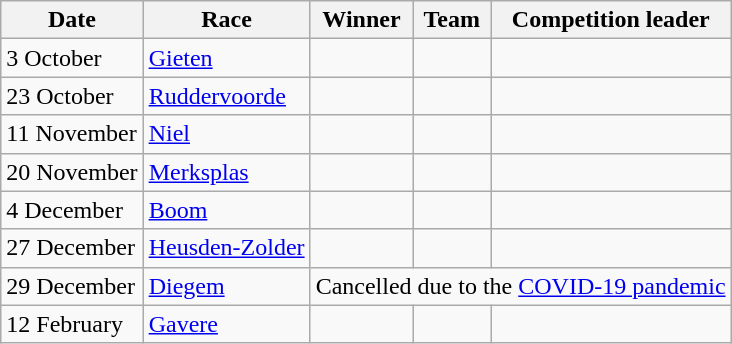<table class="wikitable">
<tr>
<th>Date</th>
<th>Race</th>
<th>Winner</th>
<th>Team</th>
<th>Competition leader</th>
</tr>
<tr>
<td>3 October</td>
<td><a href='#'>Gieten</a></td>
<td></td>
<td></td>
<td></td>
</tr>
<tr>
<td>23 October</td>
<td><a href='#'>Ruddervoorde</a></td>
<td></td>
<td></td>
<td></td>
</tr>
<tr>
<td>11 November</td>
<td><a href='#'>Niel</a></td>
<td></td>
<td></td>
<td></td>
</tr>
<tr>
<td>20 November</td>
<td><a href='#'>Merksplas</a></td>
<td></td>
<td></td>
<td></td>
</tr>
<tr>
<td>4 December</td>
<td><a href='#'>Boom</a></td>
<td></td>
<td></td>
<td></td>
</tr>
<tr>
<td>27 December</td>
<td><a href='#'>Heusden-Zolder</a></td>
<td></td>
<td></td>
<td></td>
</tr>
<tr>
<td>29 December</td>
<td><a href='#'>Diegem</a></td>
<td colspan=3 rowspan=1>Cancelled due to the <a href='#'>COVID-19 pandemic</a></td>
</tr>
<tr>
<td>12 February</td>
<td><a href='#'>Gavere</a></td>
<td></td>
<td></td>
<td></td>
</tr>
</table>
